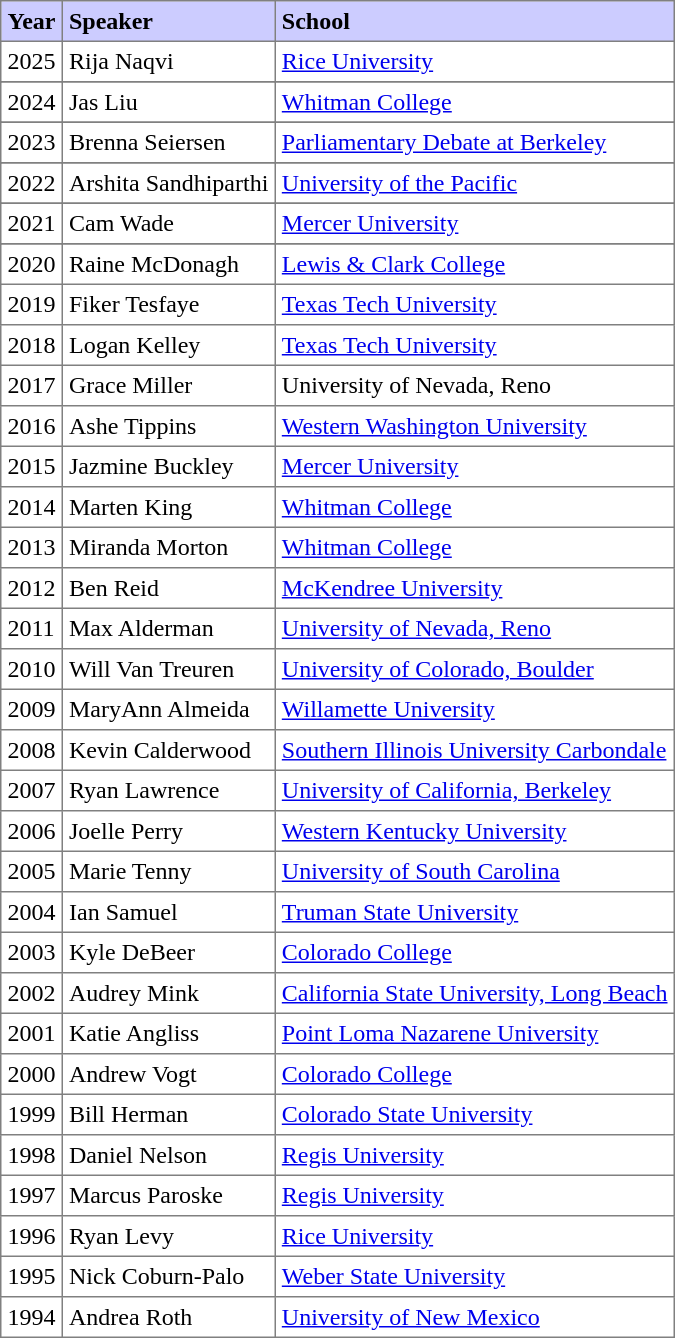<table border=1 cellpadding=4 style="border-collapse: collapse;">
<tr bgcolor="#ccccff">
<td><strong>Year</strong></td>
<td><strong>Speaker</strong></td>
<td><strong>School</strong></td>
</tr>
<tr>
<td>2025</td>
<td>Rija Naqvi</td>
<td><a href='#'>Rice University</a></td>
</tr>
<tr>
</tr>
<tr>
<td>2024</td>
<td>Jas Liu</td>
<td><a href='#'>Whitman College</a></td>
</tr>
<tr>
</tr>
<tr>
<td>2023</td>
<td>Brenna Seiersen</td>
<td><a href='#'>Parliamentary Debate at Berkeley</a></td>
</tr>
<tr>
</tr>
<tr>
<td>2022</td>
<td>Arshita Sandhiparthi</td>
<td><a href='#'>University of the Pacific</a></td>
</tr>
<tr>
</tr>
<tr>
<td>2021</td>
<td>Cam Wade</td>
<td><a href='#'>Mercer University</a></td>
</tr>
<tr>
</tr>
<tr>
<td>2020</td>
<td>Raine McDonagh</td>
<td><a href='#'>Lewis & Clark College</a></td>
</tr>
<tr>
<td>2019</td>
<td>Fiker Tesfaye</td>
<td><a href='#'>Texas Tech University</a></td>
</tr>
<tr>
<td>2018</td>
<td>Logan Kelley</td>
<td><a href='#'>Texas Tech University</a></td>
</tr>
<tr>
<td>2017</td>
<td>Grace Miller</td>
<td>University of Nevada, Reno</td>
</tr>
<tr>
<td>2016</td>
<td>Ashe Tippins</td>
<td><a href='#'>Western Washington University</a></td>
</tr>
<tr>
<td>2015</td>
<td>Jazmine Buckley</td>
<td><a href='#'>Mercer University</a></td>
</tr>
<tr>
<td>2014</td>
<td>Marten King</td>
<td><a href='#'>Whitman College</a></td>
</tr>
<tr>
<td>2013</td>
<td>Miranda Morton</td>
<td><a href='#'>Whitman College</a></td>
</tr>
<tr>
<td>2012</td>
<td>Ben Reid</td>
<td><a href='#'>McKendree University</a></td>
</tr>
<tr>
<td>2011</td>
<td>Max Alderman</td>
<td><a href='#'>University of Nevada, Reno</a></td>
</tr>
<tr>
<td>2010</td>
<td>Will Van Treuren</td>
<td><a href='#'>University of Colorado, Boulder</a></td>
</tr>
<tr>
<td>2009</td>
<td>MaryAnn Almeida</td>
<td><a href='#'>Willamette University</a></td>
</tr>
<tr>
<td>2008</td>
<td>Kevin Calderwood</td>
<td><a href='#'>Southern Illinois University Carbondale</a></td>
</tr>
<tr>
<td>2007</td>
<td>Ryan Lawrence</td>
<td><a href='#'>University of California, Berkeley</a></td>
</tr>
<tr>
<td>2006</td>
<td>Joelle Perry</td>
<td><a href='#'>Western Kentucky University</a></td>
</tr>
<tr>
<td>2005</td>
<td>Marie Tenny</td>
<td><a href='#'>University of South Carolina</a></td>
</tr>
<tr>
<td>2004</td>
<td>Ian Samuel</td>
<td><a href='#'>Truman State University</a></td>
</tr>
<tr>
<td>2003</td>
<td>Kyle DeBeer</td>
<td><a href='#'>Colorado College</a></td>
</tr>
<tr>
<td>2002</td>
<td>Audrey Mink</td>
<td><a href='#'>California State University, Long Beach</a></td>
</tr>
<tr>
<td>2001</td>
<td>Katie Angliss</td>
<td><a href='#'>Point Loma Nazarene University</a></td>
</tr>
<tr>
<td>2000</td>
<td>Andrew Vogt</td>
<td><a href='#'>Colorado College</a></td>
</tr>
<tr>
<td>1999</td>
<td>Bill Herman</td>
<td><a href='#'>Colorado State University</a></td>
</tr>
<tr>
<td>1998</td>
<td>Daniel Nelson</td>
<td><a href='#'>Regis University</a></td>
</tr>
<tr>
<td>1997</td>
<td>Marcus Paroske</td>
<td><a href='#'>Regis University</a></td>
</tr>
<tr>
<td>1996</td>
<td>Ryan Levy</td>
<td><a href='#'>Rice University</a></td>
</tr>
<tr>
<td>1995</td>
<td>Nick Coburn-Palo</td>
<td><a href='#'>Weber State University</a></td>
</tr>
<tr>
<td>1994</td>
<td>Andrea Roth</td>
<td><a href='#'>University of New Mexico</a></td>
</tr>
</table>
